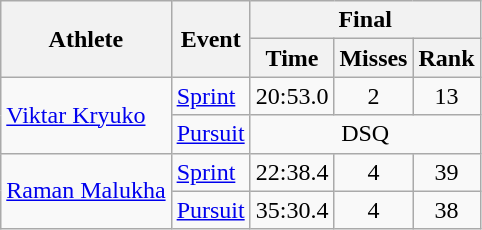<table class="wikitable">
<tr>
<th rowspan="2">Athlete</th>
<th rowspan="2">Event</th>
<th colspan="3">Final</th>
</tr>
<tr>
<th>Time</th>
<th>Misses</th>
<th>Rank</th>
</tr>
<tr>
<td rowspan="2"><a href='#'>Viktar Kryuko</a></td>
<td><a href='#'>Sprint</a></td>
<td align="center">20:53.0</td>
<td align="center">2</td>
<td align="center">13</td>
</tr>
<tr>
<td><a href='#'>Pursuit</a></td>
<td align="center" colspan=3>DSQ</td>
</tr>
<tr>
<td rowspan="2"><a href='#'>Raman Malukha</a></td>
<td><a href='#'>Sprint</a></td>
<td align="center">22:38.4</td>
<td align="center">4</td>
<td align="center">39</td>
</tr>
<tr>
<td><a href='#'>Pursuit</a></td>
<td align="center">35:30.4</td>
<td align="center">4</td>
<td align="center">38</td>
</tr>
</table>
